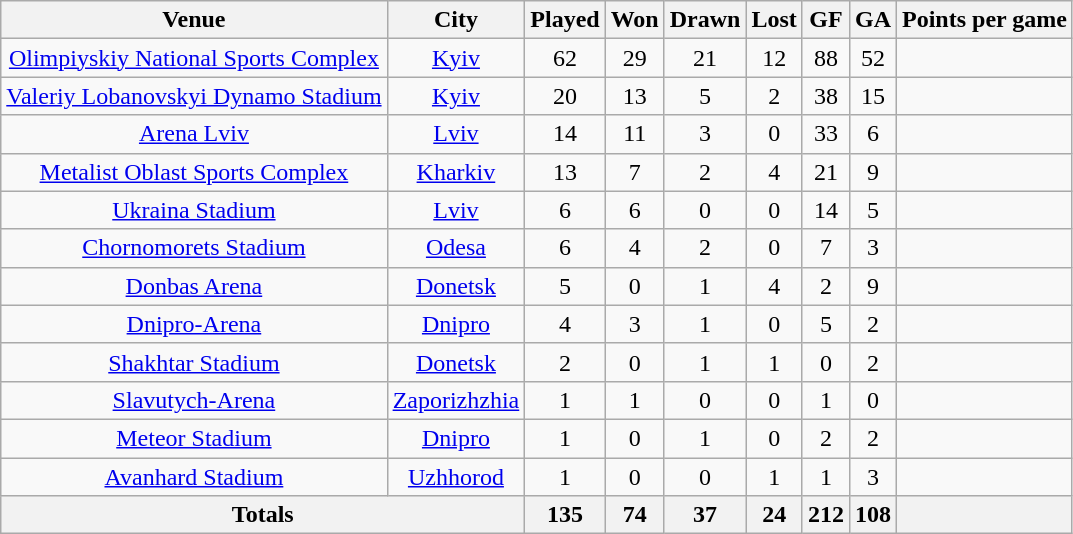<table class="wikitable sortable" style="font-size:100%; text-align:center;">
<tr>
<th>Venue</th>
<th>City</th>
<th>Played</th>
<th>Won</th>
<th>Drawn</th>
<th>Lost</th>
<th>GF</th>
<th>GA</th>
<th>Points per game</th>
</tr>
<tr>
<td><a href='#'>Olimpiyskiy National Sports Complex</a></td>
<td><a href='#'>Kyiv</a></td>
<td>62</td>
<td>29</td>
<td>21</td>
<td>12</td>
<td>88</td>
<td>52</td>
<td></td>
</tr>
<tr>
<td><a href='#'>Valeriy Lobanovskyi Dynamo Stadium</a></td>
<td><a href='#'>Kyiv</a></td>
<td>20</td>
<td>13</td>
<td>5</td>
<td>2</td>
<td>38</td>
<td>15</td>
<td></td>
</tr>
<tr>
<td><a href='#'>Arena Lviv</a></td>
<td><a href='#'>Lviv</a></td>
<td>14</td>
<td>11</td>
<td>3</td>
<td>0</td>
<td>33</td>
<td>6</td>
<td></td>
</tr>
<tr>
<td><a href='#'>Metalist Oblast Sports Complex</a></td>
<td><a href='#'>Kharkiv</a></td>
<td>13</td>
<td>7</td>
<td>2</td>
<td>4</td>
<td>21</td>
<td>9</td>
<td></td>
</tr>
<tr>
<td><a href='#'>Ukraina Stadium</a></td>
<td><a href='#'>Lviv</a></td>
<td>6</td>
<td>6</td>
<td>0</td>
<td>0</td>
<td>14</td>
<td>5</td>
<td></td>
</tr>
<tr>
<td><a href='#'>Chornomorets Stadium</a></td>
<td><a href='#'>Odesa</a></td>
<td>6</td>
<td>4</td>
<td>2</td>
<td>0</td>
<td>7</td>
<td>3</td>
<td></td>
</tr>
<tr>
<td><a href='#'>Donbas Arena</a></td>
<td><a href='#'>Donetsk</a></td>
<td>5</td>
<td>0</td>
<td>1</td>
<td>4</td>
<td>2</td>
<td>9</td>
<td></td>
</tr>
<tr>
<td><a href='#'>Dnipro-Arena</a></td>
<td><a href='#'>Dnipro</a></td>
<td>4</td>
<td>3</td>
<td>1</td>
<td>0</td>
<td>5</td>
<td>2</td>
<td></td>
</tr>
<tr>
<td><a href='#'>Shakhtar Stadium</a></td>
<td><a href='#'>Donetsk</a></td>
<td>2</td>
<td>0</td>
<td>1</td>
<td>1</td>
<td>0</td>
<td>2</td>
<td></td>
</tr>
<tr>
<td><a href='#'>Slavutych-Arena</a></td>
<td><a href='#'>Zaporizhzhia</a></td>
<td>1</td>
<td>1</td>
<td>0</td>
<td>0</td>
<td>1</td>
<td>0</td>
<td></td>
</tr>
<tr>
<td><a href='#'>Meteor Stadium</a></td>
<td><a href='#'>Dnipro</a></td>
<td>1</td>
<td>0</td>
<td>1</td>
<td>0</td>
<td>2</td>
<td>2</td>
<td></td>
</tr>
<tr>
<td><a href='#'>Avanhard Stadium</a></td>
<td><a href='#'>Uzhhorod</a></td>
<td>1</td>
<td>0</td>
<td>0</td>
<td>1</td>
<td>1</td>
<td>3</td>
<td></td>
</tr>
<tr class="sortbottom">
<th colspan="2">Totals</th>
<th>135</th>
<th>74</th>
<th>37</th>
<th>24</th>
<th>212</th>
<th>108</th>
<th></th>
</tr>
</table>
